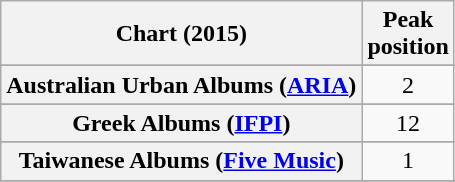<table class="wikitable sortable plainrowheaders" style="text-align:center">
<tr>
<th scope="col">Chart (2015)</th>
<th scope="col">Peak<br> position</th>
</tr>
<tr>
</tr>
<tr>
<th scope="row">Australian Urban Albums (<a href='#'>ARIA</a>)</th>
<td>2</td>
</tr>
<tr>
</tr>
<tr>
</tr>
<tr>
</tr>
<tr>
</tr>
<tr>
<th scope="row">Greek Albums (<a href='#'>IFPI</a>)</th>
<td>12</td>
</tr>
<tr>
</tr>
<tr>
</tr>
<tr>
</tr>
<tr>
</tr>
<tr>
</tr>
<tr>
</tr>
<tr>
</tr>
<tr>
</tr>
<tr>
</tr>
<tr>
</tr>
<tr>
<th scope="row">Taiwanese Albums (<a href='#'>Five Music</a>)</th>
<td>1</td>
</tr>
<tr>
</tr>
<tr>
</tr>
<tr>
</tr>
<tr>
</tr>
</table>
